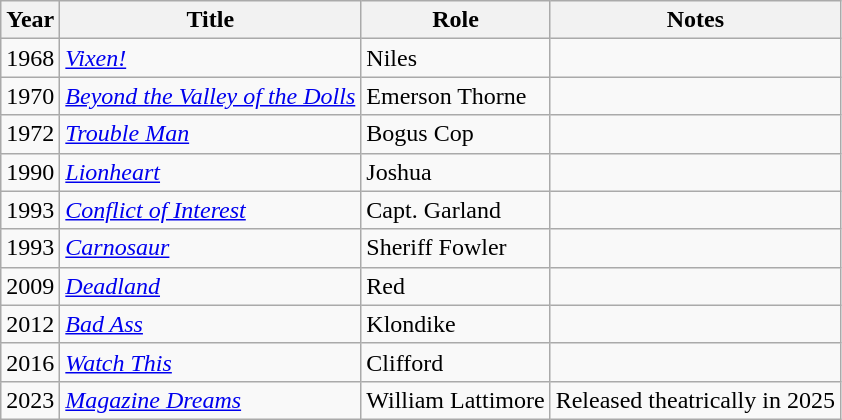<table class="wikitable">
<tr>
<th>Year</th>
<th>Title</th>
<th>Role</th>
<th>Notes</th>
</tr>
<tr>
<td>1968</td>
<td><em><a href='#'>Vixen!</a></em></td>
<td>Niles</td>
<td></td>
</tr>
<tr>
<td>1970</td>
<td><em><a href='#'>Beyond the Valley of the Dolls</a></em></td>
<td>Emerson Thorne</td>
<td></td>
</tr>
<tr>
<td>1972</td>
<td><em><a href='#'>Trouble Man</a></em></td>
<td>Bogus Cop</td>
<td></td>
</tr>
<tr>
<td>1990</td>
<td><em><a href='#'>Lionheart</a></em></td>
<td>Joshua</td>
<td></td>
</tr>
<tr>
<td>1993</td>
<td><em><a href='#'>Conflict of Interest</a></em></td>
<td>Capt. Garland</td>
<td></td>
</tr>
<tr>
<td>1993</td>
<td><em><a href='#'>Carnosaur</a></em></td>
<td>Sheriff Fowler</td>
<td></td>
</tr>
<tr>
<td>2009</td>
<td><em><a href='#'>Deadland</a></em></td>
<td>Red</td>
<td></td>
</tr>
<tr>
<td>2012</td>
<td><em><a href='#'>Bad Ass</a></em></td>
<td>Klondike</td>
<td></td>
</tr>
<tr>
<td>2016</td>
<td><em><a href='#'>Watch This</a></em></td>
<td>Clifford</td>
<td></td>
</tr>
<tr>
<td>2023</td>
<td><em><a href='#'>Magazine Dreams</a></em></td>
<td>William Lattimore</td>
<td>Released theatrically in 2025</td>
</tr>
</table>
